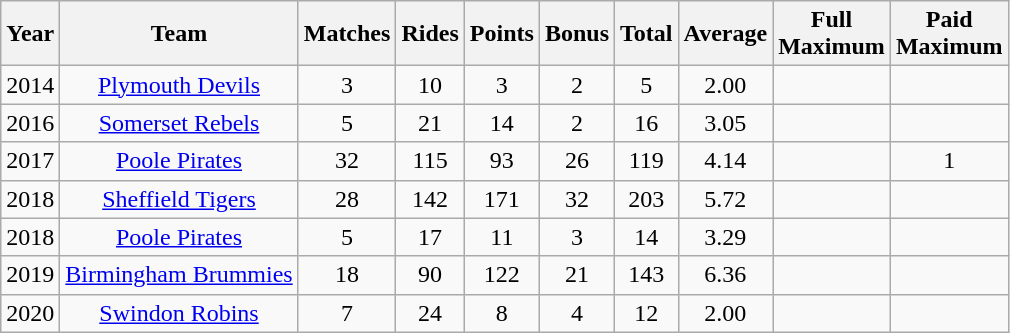<table class="wikitable" style="text-align:center;">
<tr>
<th>Year</th>
<th>Team</th>
<th>Matches</th>
<th>Rides</th>
<th>Points</th>
<th>Bonus</th>
<th>Total</th>
<th>Average</th>
<th>Full<br>Maximum</th>
<th>Paid<br>Maximum</th>
</tr>
<tr>
<td>2014</td>
<td><a href='#'>Plymouth Devils</a></td>
<td>3</td>
<td>10</td>
<td>3</td>
<td>2</td>
<td>5</td>
<td>2.00</td>
<td></td>
<td></td>
</tr>
<tr>
<td>2016</td>
<td><a href='#'>Somerset Rebels</a></td>
<td>5</td>
<td>21</td>
<td>14</td>
<td>2</td>
<td>16</td>
<td>3.05</td>
<td></td>
<td></td>
</tr>
<tr>
<td>2017</td>
<td><a href='#'>Poole Pirates</a></td>
<td>32</td>
<td>115</td>
<td>93</td>
<td>26</td>
<td>119</td>
<td>4.14</td>
<td></td>
<td>1</td>
</tr>
<tr>
<td>2018</td>
<td><a href='#'>Sheffield Tigers</a></td>
<td>28</td>
<td>142</td>
<td>171</td>
<td>32</td>
<td>203</td>
<td>5.72</td>
<td></td>
<td></td>
</tr>
<tr>
<td>2018</td>
<td><a href='#'>Poole Pirates</a></td>
<td>5</td>
<td>17</td>
<td>11</td>
<td>3</td>
<td>14</td>
<td>3.29</td>
<td></td>
<td></td>
</tr>
<tr>
<td>2019</td>
<td><a href='#'>Birmingham Brummies</a></td>
<td>18</td>
<td>90</td>
<td>122</td>
<td>21</td>
<td>143</td>
<td>6.36</td>
<td></td>
<td></td>
</tr>
<tr>
<td>2020</td>
<td><a href='#'>Swindon Robins</a></td>
<td>7</td>
<td>24</td>
<td>8</td>
<td>4</td>
<td>12</td>
<td>2.00</td>
<td></td>
<td></td>
</tr>
</table>
